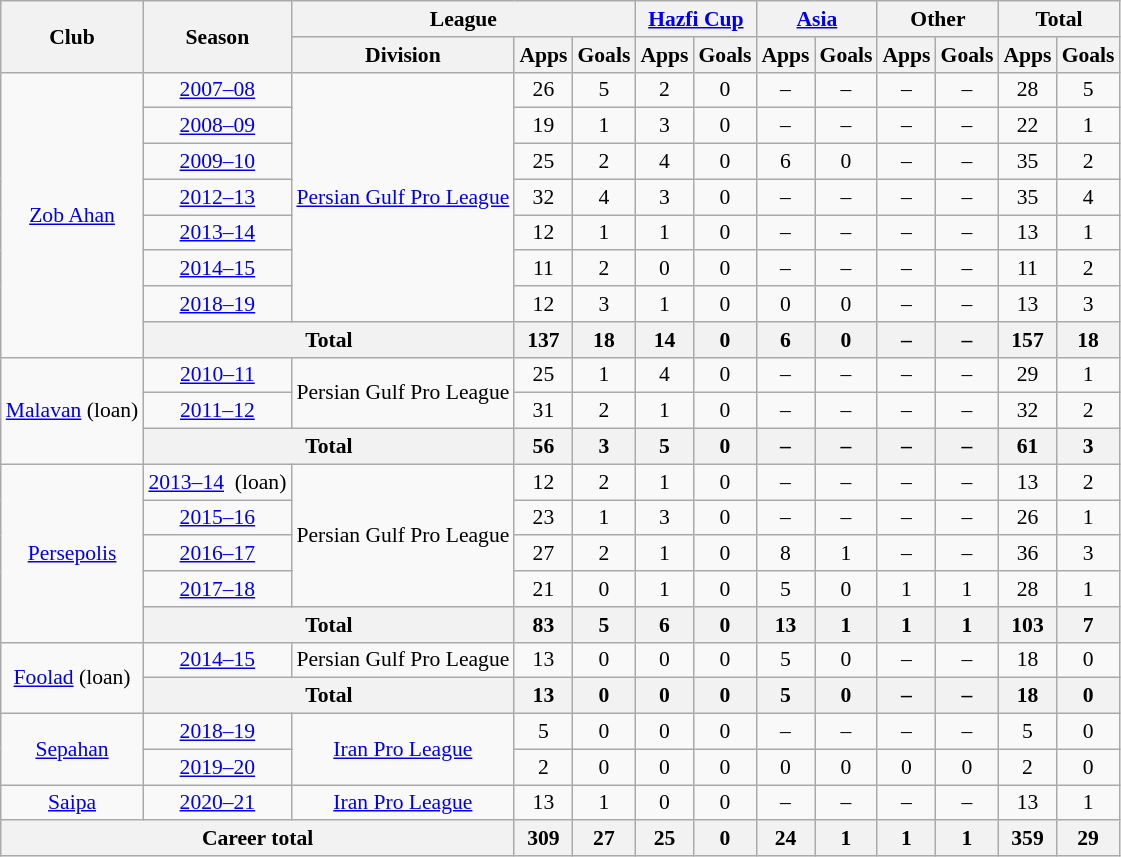<table class="wikitable" style="font-size:90%; text-align:center;">
<tr>
<th rowspan="2">Club</th>
<th rowspan="2">Season</th>
<th colspan="3">League</th>
<th colspan="2"><a href='#'>Hazfi Cup</a></th>
<th colspan="2"><a href='#'>Asia</a></th>
<th colspan="2">Other</th>
<th colspan="2">Total</th>
</tr>
<tr>
<th>Division</th>
<th>Apps</th>
<th>Goals</th>
<th>Apps</th>
<th>Goals</th>
<th>Apps</th>
<th>Goals</th>
<th>Apps</th>
<th>Goals</th>
<th>Apps</th>
<th>Goals</th>
</tr>
<tr>
<td rowspan="8"><a href='#'>Zob Ahan</a></td>
<td><a href='#'>2007–08</a></td>
<td rowspan="7"><a href='#'>Persian Gulf Pro League</a></td>
<td>26</td>
<td>5</td>
<td>2</td>
<td>0</td>
<td>–</td>
<td>–</td>
<td>–</td>
<td>–</td>
<td>28</td>
<td>5</td>
</tr>
<tr>
<td><a href='#'>2008–09</a></td>
<td>19</td>
<td>1</td>
<td>3</td>
<td>0</td>
<td>–</td>
<td>–</td>
<td>–</td>
<td>–</td>
<td>22</td>
<td>1</td>
</tr>
<tr>
<td><a href='#'>2009–10</a></td>
<td>25</td>
<td>2</td>
<td>4</td>
<td>0</td>
<td>6</td>
<td>0</td>
<td>–</td>
<td>–</td>
<td>35</td>
<td>2</td>
</tr>
<tr>
<td><a href='#'>2012–13</a></td>
<td>32</td>
<td>4</td>
<td>3</td>
<td>0</td>
<td>–</td>
<td>–</td>
<td>–</td>
<td>–</td>
<td>35</td>
<td>4</td>
</tr>
<tr>
<td><a href='#'>2013–14</a></td>
<td>12</td>
<td>1</td>
<td>1</td>
<td>0</td>
<td>–</td>
<td>–</td>
<td>–</td>
<td>–</td>
<td>13</td>
<td>1</td>
</tr>
<tr>
<td><a href='#'>2014–15</a></td>
<td>11</td>
<td>2</td>
<td>0</td>
<td>0</td>
<td>–</td>
<td>–</td>
<td>–</td>
<td>–</td>
<td>11</td>
<td>2</td>
</tr>
<tr>
<td><a href='#'>2018–19</a></td>
<td>12</td>
<td>3</td>
<td>1</td>
<td>0</td>
<td>0</td>
<td>0</td>
<td>–</td>
<td>–</td>
<td>13</td>
<td>3</td>
</tr>
<tr>
<th colspan="2">Total</th>
<th>137</th>
<th>18</th>
<th>14</th>
<th>0</th>
<th>6</th>
<th>0</th>
<th>–</th>
<th>–</th>
<th>157</th>
<th>18</th>
</tr>
<tr>
<td rowspan="3"><a href='#'>Malavan</a> (loan)</td>
<td><a href='#'>2010–11</a></td>
<td rowspan="2">Persian Gulf Pro League</td>
<td>25</td>
<td>1</td>
<td>4</td>
<td>0</td>
<td>–</td>
<td>–</td>
<td>–</td>
<td>–</td>
<td>29</td>
<td>1</td>
</tr>
<tr>
<td><a href='#'>2011–12</a></td>
<td>31</td>
<td>2</td>
<td>1</td>
<td>0</td>
<td>–</td>
<td>–</td>
<td>–</td>
<td>–</td>
<td>32</td>
<td>2</td>
</tr>
<tr>
<th colspan="2">Total</th>
<th>56</th>
<th>3</th>
<th>5</th>
<th>0</th>
<th>–</th>
<th>–</th>
<th>–</th>
<th>–</th>
<th>61</th>
<th>3</th>
</tr>
<tr>
<td rowspan="5"><a href='#'>Persepolis</a></td>
<td><a href='#'>2013–14</a>  (loan)</td>
<td rowspan="4">Persian Gulf Pro League</td>
<td>12</td>
<td>2</td>
<td>1</td>
<td>0</td>
<td>–</td>
<td>–</td>
<td>–</td>
<td>–</td>
<td>13</td>
<td>2</td>
</tr>
<tr>
<td><a href='#'>2015–16</a></td>
<td>23</td>
<td>1</td>
<td>3</td>
<td>0</td>
<td>–</td>
<td>–</td>
<td>–</td>
<td>–</td>
<td>26</td>
<td>1</td>
</tr>
<tr>
<td><a href='#'>2016–17</a></td>
<td>27</td>
<td>2</td>
<td>1</td>
<td>0</td>
<td>8</td>
<td>1</td>
<td>–</td>
<td>–</td>
<td>36</td>
<td>3</td>
</tr>
<tr>
<td><a href='#'>2017–18</a></td>
<td>21</td>
<td>0</td>
<td>1</td>
<td>0</td>
<td>5</td>
<td>0</td>
<td>1</td>
<td>1</td>
<td>28</td>
<td>1</td>
</tr>
<tr>
<th colspan="2">Total</th>
<th>83</th>
<th>5</th>
<th>6</th>
<th>0</th>
<th>13</th>
<th>1</th>
<th>1</th>
<th>1</th>
<th>103</th>
<th>7</th>
</tr>
<tr>
<td rowspan="2"><a href='#'>Foolad</a> (loan)</td>
<td><a href='#'>2014–15</a></td>
<td rowspan="1">Persian Gulf Pro League</td>
<td>13</td>
<td>0</td>
<td>0</td>
<td>0</td>
<td>5</td>
<td>0</td>
<td>–</td>
<td>–</td>
<td>18</td>
<td>0</td>
</tr>
<tr>
<th colspan="2">Total</th>
<th>13</th>
<th>0</th>
<th>0</th>
<th>0</th>
<th>5</th>
<th>0</th>
<th>–</th>
<th>–</th>
<th>18</th>
<th>0</th>
</tr>
<tr>
<td rowspan="2"><a href='#'>Sepahan</a></td>
<td><a href='#'>2018–19</a></td>
<td rowspan="2"><a href='#'>Iran Pro League</a></td>
<td>5</td>
<td>0</td>
<td>0</td>
<td>0</td>
<td>–</td>
<td>–</td>
<td>–</td>
<td>–</td>
<td>5</td>
<td>0</td>
</tr>
<tr>
<td><a href='#'>2019–20</a></td>
<td>2</td>
<td>0</td>
<td>0</td>
<td>0</td>
<td>0</td>
<td>0</td>
<td>0</td>
<td>0</td>
<td>2</td>
<td>0</td>
</tr>
<tr>
<td rowspan="1"><a href='#'>Saipa</a></td>
<td><a href='#'>2020–21</a></td>
<td rowspan="1"><a href='#'>Iran Pro League</a></td>
<td>13</td>
<td>1</td>
<td>0</td>
<td>0</td>
<td>–</td>
<td>–</td>
<td>–</td>
<td>–</td>
<td>13</td>
<td>1</td>
</tr>
<tr>
<th colspan="3">Career total</th>
<th>309</th>
<th>27</th>
<th>25</th>
<th>0</th>
<th>24</th>
<th>1</th>
<th>1</th>
<th>1</th>
<th>359</th>
<th>29</th>
</tr>
</table>
